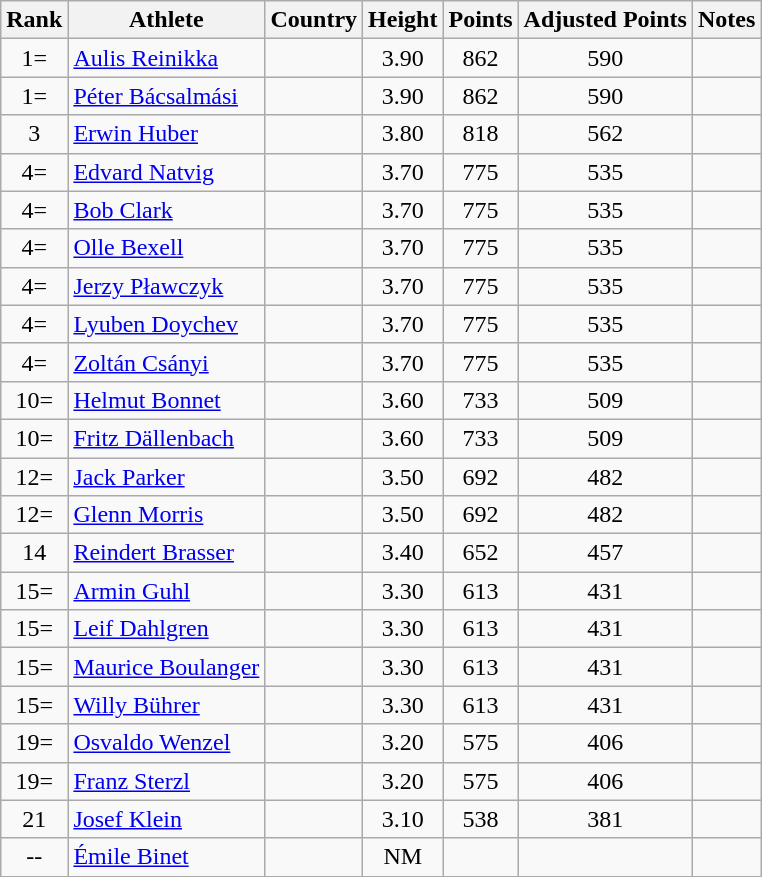<table class=wikitable style="text-align:center">
<tr>
<th>Rank</th>
<th>Athlete</th>
<th>Country</th>
<th>Height</th>
<th>Points</th>
<th>Adjusted Points</th>
<th>Notes</th>
</tr>
<tr>
<td>1=</td>
<td align=left><a href='#'>Aulis Reinikka</a></td>
<td align=left></td>
<td>3.90</td>
<td>862</td>
<td>590</td>
<td></td>
</tr>
<tr>
<td>1=</td>
<td align=left><a href='#'>Péter Bácsalmási</a></td>
<td align=left></td>
<td>3.90</td>
<td>862</td>
<td>590</td>
<td></td>
</tr>
<tr>
<td>3</td>
<td align=left><a href='#'>Erwin Huber</a></td>
<td align=left></td>
<td>3.80</td>
<td>818</td>
<td>562</td>
<td></td>
</tr>
<tr>
<td>4=</td>
<td align=left><a href='#'>Edvard Natvig</a></td>
<td align=left></td>
<td>3.70</td>
<td>775</td>
<td>535</td>
<td></td>
</tr>
<tr>
<td>4=</td>
<td align=left><a href='#'>Bob Clark</a></td>
<td align=left></td>
<td>3.70</td>
<td>775</td>
<td>535</td>
<td></td>
</tr>
<tr>
<td>4=</td>
<td align=left><a href='#'>Olle Bexell</a></td>
<td align=left></td>
<td>3.70</td>
<td>775</td>
<td>535</td>
<td></td>
</tr>
<tr>
<td>4=</td>
<td align=left><a href='#'>Jerzy Pławczyk</a></td>
<td align=left></td>
<td>3.70</td>
<td>775</td>
<td>535</td>
<td></td>
</tr>
<tr>
<td>4=</td>
<td align=left><a href='#'>Lyuben Doychev</a></td>
<td align=left></td>
<td>3.70</td>
<td>775</td>
<td>535</td>
<td></td>
</tr>
<tr>
<td>4=</td>
<td align=left><a href='#'>Zoltán Csányi</a></td>
<td align=left></td>
<td>3.70</td>
<td>775</td>
<td>535</td>
<td></td>
</tr>
<tr>
<td>10=</td>
<td align=left><a href='#'>Helmut Bonnet</a></td>
<td align=left></td>
<td>3.60</td>
<td>733</td>
<td>509</td>
<td></td>
</tr>
<tr>
<td>10=</td>
<td align=left><a href='#'>Fritz Dällenbach</a></td>
<td align=left></td>
<td>3.60</td>
<td>733</td>
<td>509</td>
<td></td>
</tr>
<tr>
<td>12=</td>
<td align=left><a href='#'>Jack Parker</a></td>
<td align=left></td>
<td>3.50</td>
<td>692</td>
<td>482</td>
<td></td>
</tr>
<tr>
<td>12=</td>
<td align=left><a href='#'>Glenn Morris</a></td>
<td align=left></td>
<td>3.50</td>
<td>692</td>
<td>482</td>
<td></td>
</tr>
<tr>
<td>14</td>
<td align=left><a href='#'>Reindert Brasser</a></td>
<td align=left></td>
<td>3.40</td>
<td>652</td>
<td>457</td>
<td></td>
</tr>
<tr>
<td>15=</td>
<td align=left><a href='#'>Armin Guhl</a></td>
<td align=left></td>
<td>3.30</td>
<td>613</td>
<td>431</td>
<td></td>
</tr>
<tr>
<td>15=</td>
<td align=left><a href='#'>Leif Dahlgren</a></td>
<td align=left></td>
<td>3.30</td>
<td>613</td>
<td>431</td>
<td></td>
</tr>
<tr>
<td>15=</td>
<td align=left><a href='#'>Maurice Boulanger</a></td>
<td align=left></td>
<td>3.30</td>
<td>613</td>
<td>431</td>
<td></td>
</tr>
<tr>
<td>15=</td>
<td align=left><a href='#'>Willy Bührer</a></td>
<td align=left></td>
<td>3.30</td>
<td>613</td>
<td>431</td>
<td></td>
</tr>
<tr>
<td>19=</td>
<td align=left><a href='#'>Osvaldo Wenzel</a></td>
<td align=left></td>
<td>3.20</td>
<td>575</td>
<td>406</td>
<td></td>
</tr>
<tr>
<td>19=</td>
<td align=left><a href='#'>Franz Sterzl</a></td>
<td align=left></td>
<td>3.20</td>
<td>575</td>
<td>406</td>
<td></td>
</tr>
<tr>
<td>21</td>
<td align=left><a href='#'>Josef Klein</a></td>
<td align=left></td>
<td>3.10</td>
<td>538</td>
<td>381</td>
<td></td>
</tr>
<tr>
<td>--</td>
<td align=left><a href='#'>Émile Binet</a></td>
<td align=left></td>
<td>NM</td>
<td></td>
<td></td>
<td></td>
</tr>
</table>
